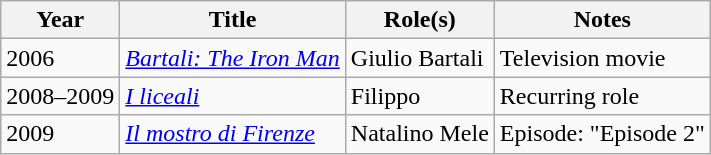<table class="wikitable plainrowheaders sortable">
<tr>
<th scope="col">Year</th>
<th scope="col">Title</th>
<th scope="col">Role(s)</th>
<th scope="col" class="unsortable">Notes</th>
</tr>
<tr>
<td>2006</td>
<td><em><a href='#'>Bartali: The Iron Man</a></em></td>
<td>Giulio Bartali</td>
<td>Television movie</td>
</tr>
<tr>
<td>2008–2009</td>
<td><em><a href='#'>I liceali</a></em></td>
<td>Filippo</td>
<td>Recurring role</td>
</tr>
<tr>
<td>2009</td>
<td><em><a href='#'>Il mostro di Firenze</a></em></td>
<td>Natalino Mele</td>
<td>Episode: "Episode 2"</td>
</tr>
</table>
